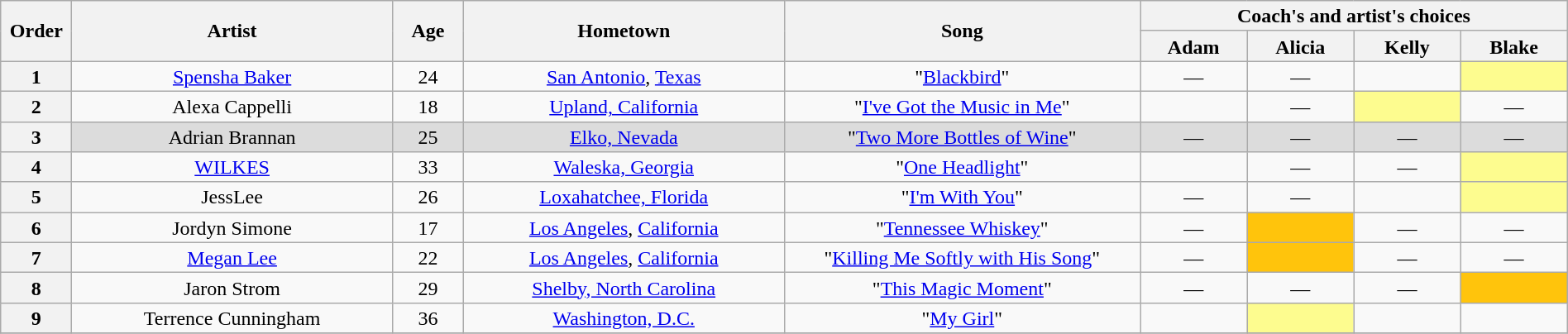<table class="wikitable" style="text-align:center; line-height:17px; width:100%;">
<tr>
<th scope="col" rowspan="2" style="width:04%;">Order</th>
<th scope="col" rowspan="2" style="width:18%;">Artist</th>
<th scope="col" rowspan="2" style="width:04%;">Age</th>
<th scope="col" rowspan="2" style="width:18%;">Hometown</th>
<th scope="col" rowspan="2" style="width:20%;">Song</th>
<th scope="col" colspan="4" style="width:24%;">Coach's and artist's choices</th>
</tr>
<tr>
<th style="width:06%;">Adam</th>
<th style="width:06%;">Alicia</th>
<th style="width:06%;">Kelly</th>
<th style="width:06%;">Blake</th>
</tr>
<tr>
<th>1</th>
<td><a href='#'>Spensha Baker</a></td>
<td>24</td>
<td><a href='#'>San Antonio</a>, <a href='#'>Texas</a></td>
<td>"<a href='#'>Blackbird</a>"</td>
<td>—</td>
<td>—</td>
<td><strong></strong></td>
<td style="background:#fdfc8f;"><strong></strong></td>
</tr>
<tr>
<th>2</th>
<td>Alexa Cappelli</td>
<td>18</td>
<td><a href='#'>Upland, California</a></td>
<td>"<a href='#'>I've Got the Music in Me</a>"</td>
<td><strong></strong></td>
<td>—</td>
<td style="background:#fdfc8f;"><strong></strong></td>
<td>—</td>
</tr>
<tr style="background:#DCDCDC;">
<th>3</th>
<td>Adrian Brannan</td>
<td>25</td>
<td><a href='#'>Elko, Nevada</a></td>
<td>"<a href='#'>Two More Bottles of Wine</a>"</td>
<td>—</td>
<td>—</td>
<td>—</td>
<td>—</td>
</tr>
<tr>
<th>4</th>
<td><a href='#'>WILKES</a></td>
<td>33</td>
<td><a href='#'>Waleska, Georgia</a></td>
<td>"<a href='#'>One Headlight</a>"</td>
<td><strong></strong></td>
<td>—</td>
<td>—</td>
<td style="background:#fdfc8f;"><strong></strong></td>
</tr>
<tr>
<th>5</th>
<td>JessLee</td>
<td>26</td>
<td><a href='#'>Loxahatchee, Florida</a></td>
<td>"<a href='#'>I'm With You</a>"</td>
<td>—</td>
<td>—</td>
<td><strong></strong></td>
<td style="background:#fdfc8f;"><strong></strong></td>
</tr>
<tr>
<th>6</th>
<td>Jordyn Simone</td>
<td>17</td>
<td><a href='#'>Los Angeles</a>, <a href='#'>California</a></td>
<td>"<a href='#'>Tennessee Whiskey</a>"</td>
<td>—</td>
<td style="background:#FFC40C;"><strong></strong></td>
<td>—</td>
<td>—</td>
</tr>
<tr>
<th>7</th>
<td><a href='#'>Megan Lee</a></td>
<td>22</td>
<td><a href='#'>Los Angeles</a>, <a href='#'>California</a></td>
<td>"<a href='#'>Killing Me Softly with His Song</a>"</td>
<td>—</td>
<td style="background:#FFC40C;"><strong></strong></td>
<td>—</td>
<td>—</td>
</tr>
<tr>
<th>8</th>
<td>Jaron Strom</td>
<td>29</td>
<td><a href='#'>Shelby, North Carolina</a></td>
<td>"<a href='#'>This Magic Moment</a>"</td>
<td>—</td>
<td>—</td>
<td>—</td>
<td style="background:#FFC40C;"><strong></strong></td>
</tr>
<tr>
<th>9</th>
<td>Terrence Cunningham</td>
<td>36</td>
<td><a href='#'>Washington, D.C.</a></td>
<td>"<a href='#'>My Girl</a>"</td>
<td><strong></strong></td>
<td style="background:#fdfc8f;"><strong></strong></td>
<td><strong></strong></td>
<td><strong></strong></td>
</tr>
<tr>
</tr>
</table>
